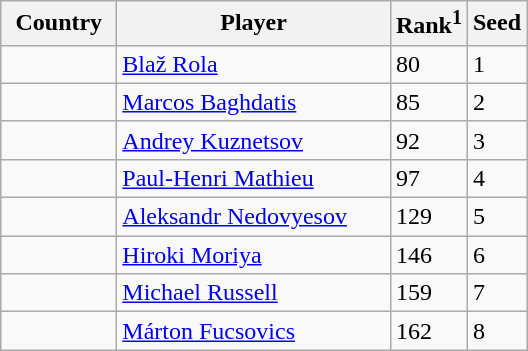<table class="sortable wikitable">
<tr>
<th width="70">Country</th>
<th width="175">Player</th>
<th>Rank<sup>1</sup></th>
<th>Seed</th>
</tr>
<tr>
<td></td>
<td><a href='#'>Blaž Rola</a></td>
<td>80</td>
<td>1</td>
</tr>
<tr>
<td></td>
<td><a href='#'>Marcos Baghdatis</a></td>
<td>85</td>
<td>2</td>
</tr>
<tr>
<td></td>
<td><a href='#'>Andrey Kuznetsov</a></td>
<td>92</td>
<td>3</td>
</tr>
<tr>
<td></td>
<td><a href='#'>Paul-Henri Mathieu</a></td>
<td>97</td>
<td>4</td>
</tr>
<tr>
<td></td>
<td><a href='#'>Aleksandr Nedovyesov</a></td>
<td>129</td>
<td>5</td>
</tr>
<tr>
<td></td>
<td><a href='#'>Hiroki Moriya</a></td>
<td>146</td>
<td>6</td>
</tr>
<tr>
<td></td>
<td><a href='#'>Michael Russell</a></td>
<td>159</td>
<td>7</td>
</tr>
<tr>
<td></td>
<td><a href='#'>Márton Fucsovics</a></td>
<td>162</td>
<td>8</td>
</tr>
</table>
